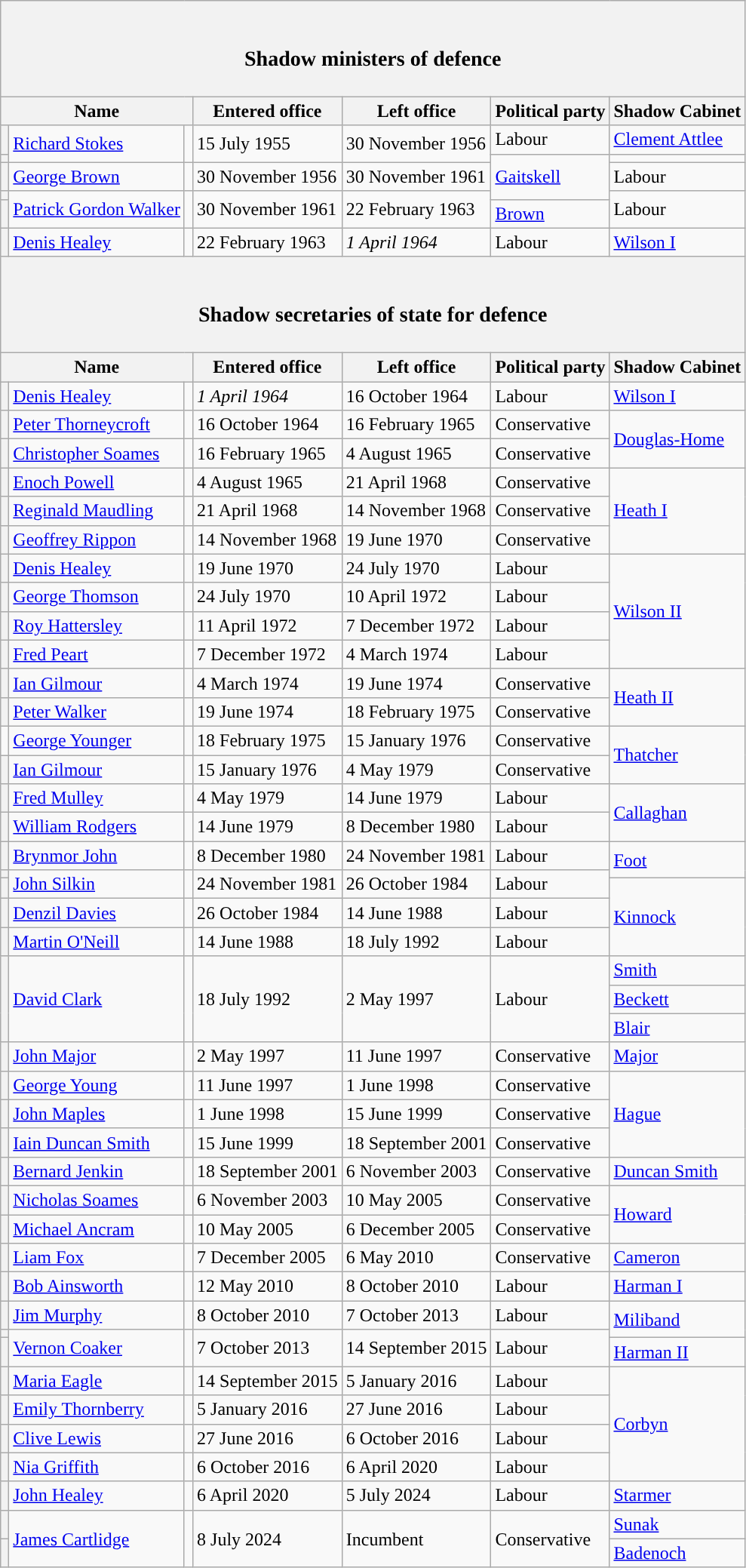<table class="wikitable">
<tr>
<th colspan=7><br><h3>Shadow ministers of defence</h3></th>
</tr>
<tr>
<th colspan=3>Name</th>
<th>Entered office</th>
<th>Left office</th>
<th>Political party</th>
<th>Shadow Cabinet</th>
</tr>
<tr>
<th style="background-color: "></th>
<td rowspan=2><a href='#'>Richard Stokes</a></td>
<td rowspan=2></td>
<td rowspan=2>15 July 1955</td>
<td rowspan=2>30 November 1956</td>
<td>Labour</td>
<td><a href='#'>Clement Attlee</a></td>
</tr>
<tr>
<th style="background-color: "></th>
<td rowspan=3 ><a href='#'>Gaitskell</a></td>
</tr>
<tr>
<th style="background-color: "></th>
<td><a href='#'>George Brown</a></td>
<td></td>
<td>30 November 1956</td>
<td>30 November 1961</td>
<td>Labour</td>
</tr>
<tr>
<th style="background-color: "></th>
<td rowspan=2><a href='#'>Patrick Gordon Walker</a></td>
<td rowspan=2></td>
<td rowspan=2>30 November 1961</td>
<td rowspan=2>22 February 1963</td>
<td rowspan=2 >Labour</td>
</tr>
<tr>
<th style="background-color: "></th>
<td><a href='#'>Brown</a></td>
</tr>
<tr>
<th style="background-color: "></th>
<td><a href='#'>Denis Healey</a></td>
<td></td>
<td>22 February 1963</td>
<td><em>1 April 1964</em></td>
<td>Labour</td>
<td><a href='#'>Wilson I</a></td>
</tr>
<tr>
<th colspan=7><br><h3>Shadow secretaries of state for defence</h3></th>
</tr>
<tr>
<th colspan=3>Name</th>
<th>Entered office</th>
<th>Left office</th>
<th>Political party</th>
<th>Shadow Cabinet</th>
</tr>
<tr>
<th style="background-color: "></th>
<td><a href='#'>Denis Healey</a></td>
<td></td>
<td><em>1 April 1964</em></td>
<td>16 October 1964</td>
<td>Labour</td>
<td><a href='#'>Wilson I</a></td>
</tr>
<tr>
<th style="background-color: "></th>
<td><a href='#'>Peter Thorneycroft</a></td>
<td></td>
<td>16 October 1964</td>
<td>16 February 1965</td>
<td>Conservative</td>
<td rowspan=2 ><a href='#'>Douglas-Home</a></td>
</tr>
<tr>
<th style="background-color: "></th>
<td><a href='#'>Christopher Soames</a></td>
<td></td>
<td>16 February 1965</td>
<td>4 August 1965</td>
<td>Conservative</td>
</tr>
<tr>
<th style="background-color: "></th>
<td><a href='#'>Enoch Powell</a></td>
<td></td>
<td>4 August 1965</td>
<td>21 April 1968</td>
<td>Conservative</td>
<td rowspan=3 ><a href='#'>Heath I</a></td>
</tr>
<tr>
<th style="background-color: "></th>
<td><a href='#'>Reginald Maudling</a></td>
<td></td>
<td>21 April 1968</td>
<td>14 November 1968</td>
<td>Conservative</td>
</tr>
<tr>
<th style="background-color: "></th>
<td><a href='#'>Geoffrey Rippon</a></td>
<td></td>
<td>14 November 1968</td>
<td>19 June 1970</td>
<td>Conservative</td>
</tr>
<tr>
<th style="background-color: "></th>
<td><a href='#'>Denis Healey</a></td>
<td></td>
<td>19 June 1970</td>
<td>24 July 1970</td>
<td>Labour</td>
<td rowspan=4 ><a href='#'>Wilson II</a></td>
</tr>
<tr>
<th style="background-color: "></th>
<td><a href='#'>George Thomson</a></td>
<td></td>
<td>24 July 1970</td>
<td>10 April 1972</td>
<td>Labour</td>
</tr>
<tr>
<th style="background-color: "></th>
<td><a href='#'>Roy Hattersley</a></td>
<td></td>
<td>11 April 1972</td>
<td>7 December 1972</td>
<td>Labour</td>
</tr>
<tr>
<th style="background-color: "></th>
<td><a href='#'>Fred Peart</a></td>
<td></td>
<td>7 December 1972</td>
<td>4 March 1974</td>
<td>Labour</td>
</tr>
<tr>
<th style="background-color: "></th>
<td><a href='#'>Ian Gilmour</a></td>
<td></td>
<td>4 March 1974</td>
<td>19 June 1974</td>
<td>Conservative</td>
<td rowspan=2 ><a href='#'>Heath II</a></td>
</tr>
<tr>
<th style="background-color: "></th>
<td><a href='#'>Peter Walker</a></td>
<td></td>
<td>19 June 1974</td>
<td>18 February 1975</td>
<td>Conservative</td>
</tr>
<tr>
<td style="background-color: "></td>
<td><a href='#'>George Younger</a></td>
<td></td>
<td>18 February 1975</td>
<td>15 January 1976</td>
<td>Conservative</td>
<td rowspan=2 ><a href='#'>Thatcher</a></td>
</tr>
<tr>
<th style="background-color: "></th>
<td><a href='#'>Ian Gilmour</a></td>
<td></td>
<td>15 January 1976</td>
<td>4 May 1979</td>
<td>Conservative</td>
</tr>
<tr>
<th style="background-color: "></th>
<td><a href='#'>Fred Mulley</a></td>
<td></td>
<td>4 May 1979</td>
<td>14 June 1979</td>
<td>Labour</td>
<td rowspan=2 ><a href='#'>Callaghan</a></td>
</tr>
<tr>
<th style="background-color: "></th>
<td><a href='#'>William Rodgers</a></td>
<td></td>
<td>14 June 1979</td>
<td>8 December 1980</td>
<td>Labour</td>
</tr>
<tr>
<th style="background-color: "></th>
<td><a href='#'>Brynmor John</a></td>
<td></td>
<td>8 December 1980</td>
<td>24 November 1981</td>
<td>Labour</td>
<td rowspan=2 ><a href='#'>Foot</a></td>
</tr>
<tr>
<th style="background-color: "></th>
<td rowspan=2><a href='#'>John Silkin</a></td>
<td rowspan=2></td>
<td rowspan=2>24 November 1981</td>
<td rowspan=2>26 October 1984</td>
<td rowspan=2 >Labour</td>
</tr>
<tr>
<th style="background-color: "></th>
<td rowspan=3 ><a href='#'>Kinnock</a></td>
</tr>
<tr>
<th style="background-color: "></th>
<td><a href='#'>Denzil Davies</a></td>
<td></td>
<td>26 October 1984</td>
<td>14 June 1988</td>
<td>Labour</td>
</tr>
<tr>
<th style="background-color: "></th>
<td><a href='#'>Martin O'Neill</a></td>
<td></td>
<td>14 June 1988</td>
<td>18 July 1992</td>
<td>Labour</td>
</tr>
<tr>
<th rowspan="3" style="background-color: "></th>
<td rowspan=3><a href='#'>David Clark</a></td>
<td rowspan=3></td>
<td rowspan=3>18 July 1992</td>
<td rowspan=3>2 May 1997</td>
<td rowspan=3 >Labour</td>
<td><a href='#'>Smith</a></td>
</tr>
<tr>
<td><a href='#'>Beckett</a></td>
</tr>
<tr>
<td><a href='#'>Blair</a></td>
</tr>
<tr>
<th style="background-color: "></th>
<td><a href='#'>John Major</a></td>
<td></td>
<td>2 May 1997</td>
<td>11 June 1997</td>
<td>Conservative</td>
<td><a href='#'>Major</a></td>
</tr>
<tr>
<th style="background-color: "></th>
<td><a href='#'>George Young</a></td>
<td></td>
<td>11 June 1997</td>
<td>1 June 1998</td>
<td>Conservative</td>
<td rowspan=3 ><a href='#'>Hague</a></td>
</tr>
<tr>
<th style="background-color: "></th>
<td><a href='#'>John Maples</a></td>
<td></td>
<td>1 June 1998</td>
<td>15 June 1999</td>
<td>Conservative</td>
</tr>
<tr>
<th style="background-color: "></th>
<td><a href='#'>Iain Duncan Smith</a></td>
<td></td>
<td>15 June 1999</td>
<td>18 September 2001</td>
<td>Conservative</td>
</tr>
<tr>
<th style="background-color: "></th>
<td><a href='#'>Bernard Jenkin</a></td>
<td></td>
<td>18 September 2001</td>
<td>6 November 2003</td>
<td>Conservative</td>
<td><a href='#'>Duncan Smith</a></td>
</tr>
<tr>
<th style="background-color: "></th>
<td><a href='#'>Nicholas Soames</a></td>
<td></td>
<td>6 November 2003</td>
<td>10 May 2005</td>
<td>Conservative</td>
<td rowspan=2 ><a href='#'>Howard</a></td>
</tr>
<tr>
<th style="background-color: "></th>
<td><a href='#'>Michael Ancram</a></td>
<td></td>
<td>10 May 2005</td>
<td>6 December 2005</td>
<td>Conservative</td>
</tr>
<tr>
<th style="background-color: "></th>
<td><a href='#'>Liam Fox</a></td>
<td></td>
<td>7 December 2005</td>
<td>6 May 2010</td>
<td>Conservative</td>
<td><a href='#'>Cameron</a></td>
</tr>
<tr>
<th style="background-color: "></th>
<td><a href='#'>Bob Ainsworth</a></td>
<td></td>
<td>12 May 2010</td>
<td>8 October 2010</td>
<td>Labour</td>
<td><a href='#'>Harman I</a></td>
</tr>
<tr>
<th style="background-color: "></th>
<td><a href='#'>Jim Murphy</a></td>
<td></td>
<td>8 October 2010</td>
<td>7 October 2013</td>
<td>Labour</td>
<td rowspan=2 ><a href='#'>Miliband</a></td>
</tr>
<tr>
<th style="background-color: "></th>
<td rowspan=2><a href='#'>Vernon Coaker</a></td>
<td rowspan=2></td>
<td rowspan=2>7 October 2013</td>
<td rowspan=2>14 September 2015</td>
<td rowspan=2 >Labour</td>
</tr>
<tr>
<th style="background-color: "></th>
<td><a href='#'>Harman II</a></td>
</tr>
<tr>
<th style="background-color: "></th>
<td><a href='#'>Maria Eagle</a></td>
<td></td>
<td>14 September 2015</td>
<td>5 January 2016</td>
<td>Labour</td>
<td rowspan=4 ><a href='#'>Corbyn</a></td>
</tr>
<tr>
<th style="background-color: "></th>
<td><a href='#'>Emily Thornberry</a></td>
<td></td>
<td>5 January 2016</td>
<td>27 June 2016</td>
<td>Labour</td>
</tr>
<tr>
<th style="background-color: "></th>
<td><a href='#'>Clive Lewis</a></td>
<td></td>
<td>27 June 2016</td>
<td>6 October 2016</td>
<td>Labour</td>
</tr>
<tr>
<th style="background-color: "></th>
<td><a href='#'>Nia Griffith</a></td>
<td></td>
<td>6 October 2016</td>
<td>6 April 2020</td>
<td>Labour</td>
</tr>
<tr>
<th style="background-color: "></th>
<td><a href='#'>John Healey</a></td>
<td></td>
<td>6 April 2020</td>
<td>5 July 2024</td>
<td>Labour</td>
<td><a href='#'>Starmer</a></td>
</tr>
<tr>
<th style="background-color: "></th>
<td rowspan="2"><a href='#'>James Cartlidge</a></td>
<td rowspan="2"></td>
<td rowspan="2">8 July 2024</td>
<td rowspan="2">Incumbent</td>
<td rowspan="2" >Conservative</td>
<td><a href='#'>Sunak</a></td>
</tr>
<tr>
<th style="background-color: "></th>
<td><a href='#'>Badenoch</a></td>
</tr>
</table>
